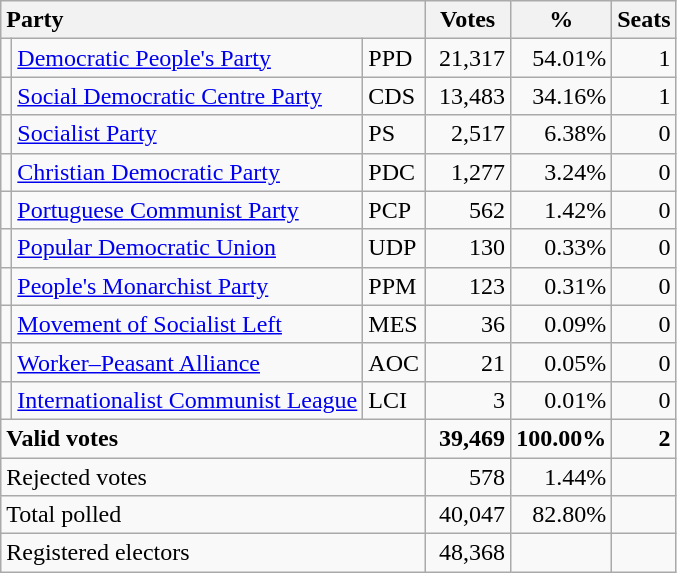<table class="wikitable" border="1" style="text-align:right;">
<tr>
<th style="text-align:left;" colspan=3>Party</th>
<th align=center width="50">Votes</th>
<th align=center width="50">%</th>
<th align=center>Seats</th>
</tr>
<tr>
<td></td>
<td align=left><a href='#'>Democratic People's Party</a></td>
<td align=left>PPD</td>
<td>21,317</td>
<td>54.01%</td>
<td>1</td>
</tr>
<tr>
<td></td>
<td align=left style="white-space: nowrap;"><a href='#'>Social Democratic Centre Party</a></td>
<td align=left>CDS</td>
<td>13,483</td>
<td>34.16%</td>
<td>1</td>
</tr>
<tr>
<td></td>
<td align=left><a href='#'>Socialist Party</a></td>
<td align=left>PS</td>
<td>2,517</td>
<td>6.38%</td>
<td>0</td>
</tr>
<tr>
<td></td>
<td align=left style="white-space: nowrap;"><a href='#'>Christian Democratic Party</a></td>
<td align=left>PDC</td>
<td>1,277</td>
<td>3.24%</td>
<td>0</td>
</tr>
<tr>
<td></td>
<td align=left><a href='#'>Portuguese Communist Party</a></td>
<td align=left>PCP</td>
<td>562</td>
<td>1.42%</td>
<td>0</td>
</tr>
<tr>
<td></td>
<td align=left><a href='#'>Popular Democratic Union</a></td>
<td align=left>UDP</td>
<td>130</td>
<td>0.33%</td>
<td>0</td>
</tr>
<tr>
<td></td>
<td align=left><a href='#'>People's Monarchist Party</a></td>
<td align=left>PPM</td>
<td>123</td>
<td>0.31%</td>
<td>0</td>
</tr>
<tr>
<td></td>
<td align=left><a href='#'>Movement of Socialist Left</a></td>
<td align=left>MES</td>
<td>36</td>
<td>0.09%</td>
<td>0</td>
</tr>
<tr>
<td></td>
<td align=left><a href='#'>Worker–Peasant Alliance</a></td>
<td align=left>AOC</td>
<td>21</td>
<td>0.05%</td>
<td>0</td>
</tr>
<tr>
<td></td>
<td align=left><a href='#'>Internationalist Communist League</a></td>
<td align=left>LCI</td>
<td>3</td>
<td>0.01%</td>
<td>0</td>
</tr>
<tr style="font-weight:bold">
<td align=left colspan=3>Valid votes</td>
<td>39,469</td>
<td>100.00%</td>
<td>2</td>
</tr>
<tr>
<td align=left colspan=3>Rejected votes</td>
<td>578</td>
<td>1.44%</td>
<td></td>
</tr>
<tr>
<td align=left colspan=3>Total polled</td>
<td>40,047</td>
<td>82.80%</td>
<td></td>
</tr>
<tr>
<td align=left colspan=3>Registered electors</td>
<td>48,368</td>
<td></td>
<td></td>
</tr>
</table>
